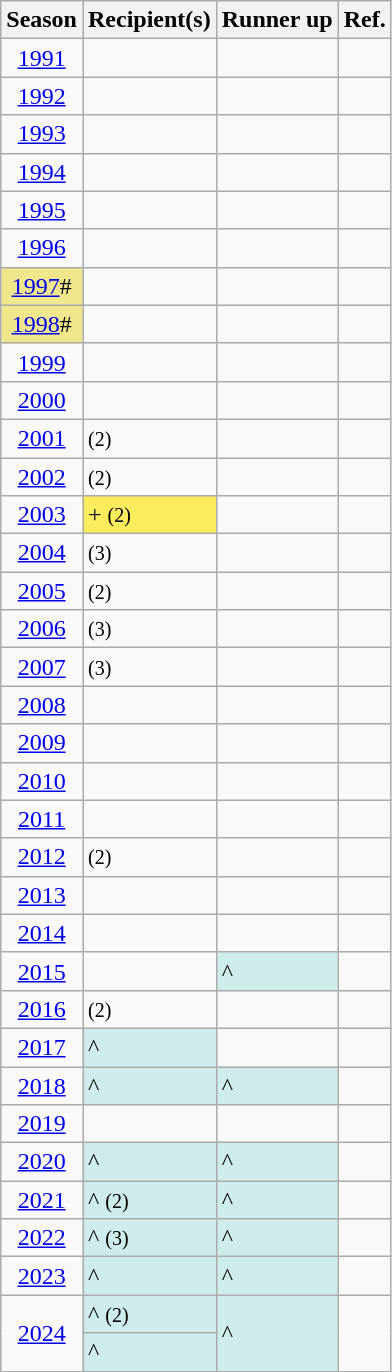<table class="wikitable sortable" style="text-align:center">
<tr>
<th>Season</th>
<th>Recipient(s)</th>
<th>Runner up</th>
<th class=unsortable>Ref.</th>
</tr>
<tr>
<td><a href='#'>1991</a></td>
<td align=left></td>
<td align=left></td>
<td></td>
</tr>
<tr>
<td><a href='#'>1992</a></td>
<td align=left></td>
<td align=left></td>
<td></td>
</tr>
<tr>
<td><a href='#'>1993</a></td>
<td align=left></td>
<td align=left></td>
<td></td>
</tr>
<tr>
<td><a href='#'>1994</a></td>
<td align=left></td>
<td align=left></td>
<td></td>
</tr>
<tr>
<td><a href='#'>1995</a></td>
<td align=left></td>
<td align=left></td>
<td></td>
</tr>
<tr>
<td><a href='#'>1996</a></td>
<td align=left></td>
<td align=left></td>
<td></td>
</tr>
<tr>
<td style="background:#F0E68C"><a href='#'>1997</a>#</td>
<td style="text-align:left"></td>
<td style="text-align:left"></td>
<td></td>
</tr>
<tr>
<td style="background:#F0E68C"><a href='#'>1998</a>#</td>
<td style="text-align:left;"></td>
<td style="text-align:left;"></td>
<td></td>
</tr>
<tr>
<td><a href='#'>1999</a></td>
<td align=left></td>
<td align=left></td>
<td></td>
</tr>
<tr>
<td><a href='#'>2000</a></td>
<td align=left></td>
<td align=left></td>
<td></td>
</tr>
<tr>
<td><a href='#'>2001</a></td>
<td align=left> <small>(2)</small></td>
<td align=left></td>
<td></td>
</tr>
<tr>
<td><a href='#'>2002</a></td>
<td align=left> <small>(2)</small></td>
<td align=left></td>
<td></td>
</tr>
<tr>
<td><a href='#'>2003</a></td>
<td style="text-align:left;background:#FBEC5D">+ <small>(2)</small></td>
<td align=left></td>
<td></td>
</tr>
<tr>
<td><a href='#'>2004</a></td>
<td align=left> <small>(3)</small></td>
<td align=left></td>
<td></td>
</tr>
<tr>
<td><a href='#'>2005</a></td>
<td align=left> <small>(2)</small></td>
<td align=left></td>
<td></td>
</tr>
<tr>
<td><a href='#'>2006</a></td>
<td align=left> <small>(3)</small></td>
<td align=left></td>
<td></td>
</tr>
<tr>
<td><a href='#'>2007</a></td>
<td align=left> <small>(3)</small></td>
<td align=left></td>
<td></td>
</tr>
<tr>
<td><a href='#'>2008</a></td>
<td align=left></td>
<td align=left></td>
<td></td>
</tr>
<tr>
<td><a href='#'>2009</a></td>
<td align=left></td>
<td align=left></td>
<td></td>
</tr>
<tr>
<td><a href='#'>2010</a></td>
<td align=left></td>
<td align=left></td>
<td></td>
</tr>
<tr>
<td><a href='#'>2011</a></td>
<td align=left></td>
<td align=left></td>
<td></td>
</tr>
<tr>
<td><a href='#'>2012</a></td>
<td align=left> <small>(2)</small></td>
<td align=left></td>
<td></td>
</tr>
<tr>
<td><a href='#'>2013</a></td>
<td style="text-align:left;"></td>
<td align=left></td>
<td></td>
</tr>
<tr>
<td><a href='#'>2014</a></td>
<td align=left></td>
<td style="text-align:left;"></td>
<td></td>
</tr>
<tr>
<td><a href='#'>2015</a></td>
<td align=left></td>
<td style="text-align:left; background:#cfecec;">^</td>
<td></td>
</tr>
<tr>
<td><a href='#'>2016</a></td>
<td style="text-align:left;">  <small>(2)</small></td>
<td align=left></td>
<td></td>
</tr>
<tr>
<td><a href='#'>2017</a></td>
<td style="text-align:left; background:#cfecec;">^</td>
<td style="text-align:left;"></td>
<td></td>
</tr>
<tr>
<td><a href='#'>2018</a></td>
<td style="text-align:left; background:#cfecec;">^</td>
<td style="text-align:left; background:#cfecec;">^</td>
<td></td>
</tr>
<tr>
<td><a href='#'>2019</a></td>
<td style="text-align:left"></td>
<td style="text-align:left;"></td>
<td></td>
</tr>
<tr>
<td><a href='#'>2020</a></td>
<td style="text-align:left; background:#cfecec;">^</td>
<td style="text-align:left; background:#cfecec;">^</td>
<td></td>
</tr>
<tr>
<td><a href='#'>2021</a></td>
<td style="text-align:left; background:#cfecec;">^ <small>(2)</small></td>
<td style="text-align:left; background:#cfecec;">^</td>
<td></td>
</tr>
<tr>
<td><a href='#'>2022</a></td>
<td style="text-align:left; background:#cfecec;">^ <small>(3)</small></td>
<td style="text-align:left; background:#cfecec;">^</td>
<td></td>
</tr>
<tr>
<td><a href='#'>2023</a></td>
<td style="text-align:left; background:#cfecec;">^</td>
<td style="text-align:left; background:#cfecec;">^</td>
<td></td>
</tr>
<tr>
<td rowspan=2><a href='#'>2024</a></td>
<td style="text-align:left; background:#cfecec;">^ <small>(2)</small></td>
<td style="text-align:left; background:#cfecec;" rowspan=2>^</td>
<td rowspan=2></td>
</tr>
<tr>
<td style="text-align:left; background:#cfecec;">^</td>
</tr>
</table>
